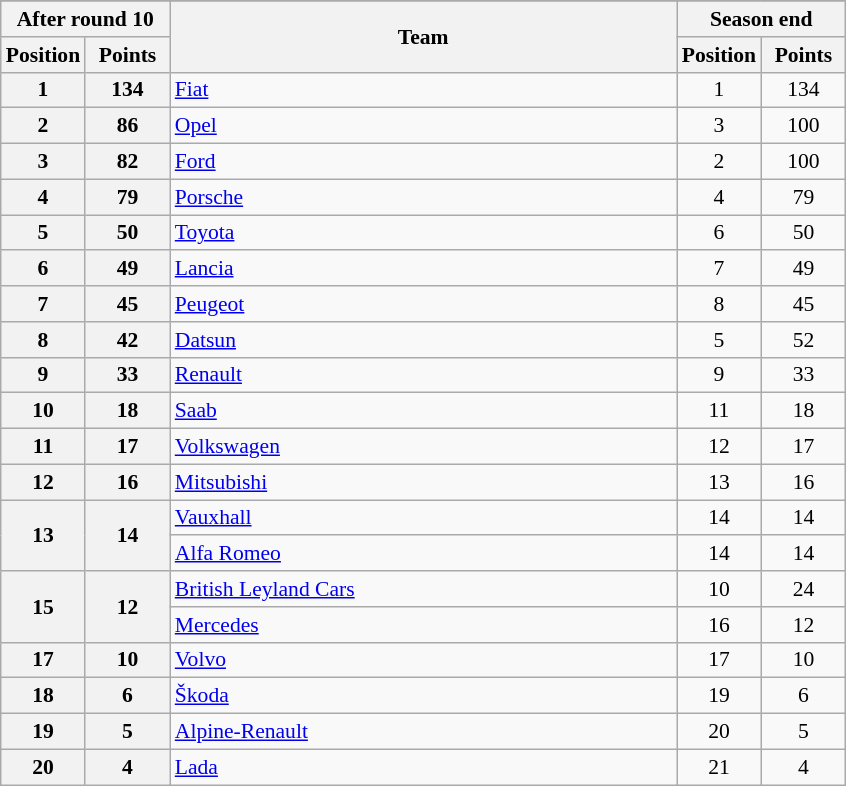<table class="wikitable" style="font-size:90%;">
<tr>
</tr>
<tr style="background:#efefef;">
<th width=20% colspan=2>After round 10</th>
<th width=60% rowspan=2>Team</th>
<th width=20% colspan=2>Season end</th>
</tr>
<tr style="background:#efefef;">
<th width=10%>Position</th>
<th width=10%>Points</th>
<th width=10%>Position</th>
<th width=10%>Points</th>
</tr>
<tr align=center>
<th>1</th>
<th>134</th>
<td align=left> <a href='#'>Fiat</a></td>
<td>1</td>
<td>134</td>
</tr>
<tr align=center>
<th>2</th>
<th>86</th>
<td align=left> <a href='#'>Opel</a></td>
<td>3</td>
<td>100</td>
</tr>
<tr align=center>
<th>3</th>
<th>82</th>
<td align=left> <a href='#'>Ford</a></td>
<td>2</td>
<td>100</td>
</tr>
<tr align=center>
<th>4</th>
<th>79</th>
<td align=left> <a href='#'>Porsche</a></td>
<td>4</td>
<td>79</td>
</tr>
<tr align=center>
<th>5</th>
<th>50</th>
<td align=left> <a href='#'>Toyota</a></td>
<td>6</td>
<td>50</td>
</tr>
<tr align=center>
<th>6</th>
<th>49</th>
<td align=left> <a href='#'>Lancia</a></td>
<td>7</td>
<td>49</td>
</tr>
<tr align=center>
<th>7</th>
<th>45</th>
<td align=left> <a href='#'>Peugeot</a></td>
<td>8</td>
<td>45</td>
</tr>
<tr align=center>
<th>8</th>
<th>42</th>
<td align=left> <a href='#'>Datsun</a></td>
<td>5</td>
<td>52</td>
</tr>
<tr align=center>
<th>9</th>
<th>33</th>
<td align=left> <a href='#'>Renault</a></td>
<td>9</td>
<td>33</td>
</tr>
<tr align=center>
<th>10</th>
<th>18</th>
<td align=left> <a href='#'>Saab</a></td>
<td>11</td>
<td>18</td>
</tr>
<tr align=center>
<th>11</th>
<th>17</th>
<td align=left> <a href='#'>Volkswagen</a></td>
<td>12</td>
<td>17</td>
</tr>
<tr align=center>
<th>12</th>
<th>16</th>
<td align=left> <a href='#'>Mitsubishi</a></td>
<td>13</td>
<td>16</td>
</tr>
<tr align=center>
<th rowspan=2>13</th>
<th rowspan=2>14</th>
<td align=left> <a href='#'>Vauxhall</a></td>
<td>14</td>
<td>14</td>
</tr>
<tr align=center>
<td align=left> <a href='#'>Alfa Romeo</a></td>
<td>14</td>
<td>14</td>
</tr>
<tr align=center>
<th rowspan=2>15</th>
<th rowspan=2>12</th>
<td align=left> <a href='#'>British Leyland Cars</a></td>
<td>10</td>
<td>24</td>
</tr>
<tr align=center>
<td align=left> <a href='#'>Mercedes</a></td>
<td>16</td>
<td>12</td>
</tr>
<tr align=center>
<th>17</th>
<th>10</th>
<td align=left> <a href='#'>Volvo</a></td>
<td>17</td>
<td>10</td>
</tr>
<tr align=center>
<th>18</th>
<th>6</th>
<td align=left> <a href='#'>Škoda</a></td>
<td>19</td>
<td>6</td>
</tr>
<tr align=center>
<th>19</th>
<th>5</th>
<td align=left> <a href='#'>Alpine-Renault</a></td>
<td>20</td>
<td>5</td>
</tr>
<tr align=center>
<th>20</th>
<th>4</th>
<td align=left> <a href='#'>Lada</a></td>
<td>21</td>
<td>4</td>
</tr>
</table>
